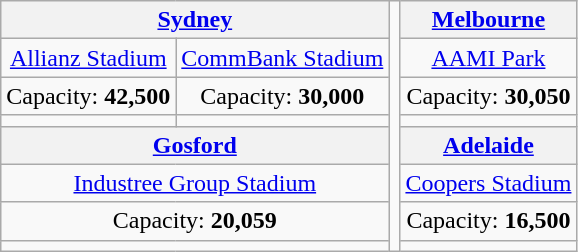<table class="wikitable" style="text-align:center">
<tr>
<th colspan="2"><a href='#'>Sydney</a></th>
<td rowspan="10"></td>
<th><a href='#'>Melbourne</a></th>
</tr>
<tr>
<td><a href='#'>Allianz Stadium</a></td>
<td><a href='#'>CommBank Stadium</a></td>
<td><a href='#'>AAMI Park</a></td>
</tr>
<tr>
<td>Capacity: <strong>42,500</strong></td>
<td>Capacity: <strong>30,000</strong></td>
<td>Capacity: <strong>30,050</strong></td>
</tr>
<tr>
<td></td>
<td></td>
<td></td>
</tr>
<tr>
<th colspan="2"><a href='#'>Gosford</a></th>
<th><a href='#'>Adelaide</a></th>
</tr>
<tr>
<td colspan="2"><a href='#'>Industree Group Stadium</a></td>
<td><a href='#'>Coopers Stadium</a></td>
</tr>
<tr>
<td colspan="2">Capacity: <strong>20,059</strong></td>
<td>Capacity: <strong>16,500</strong></td>
</tr>
<tr>
<td colspan="2"></td>
<td></td>
</tr>
</table>
